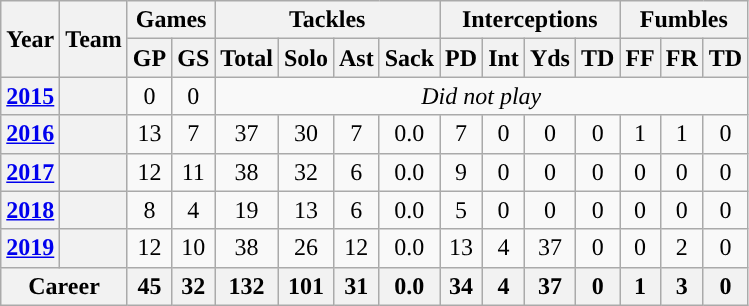<table class="wikitable" style="text-align:center;">
<tr>
<th rowspan="2">Year</th>
<th rowspan="2">Team</th>
<th colspan="2">Games</th>
<th colspan="4">Tackles</th>
<th colspan="4">Interceptions</th>
<th colspan="3">Fumbles</th>
</tr>
<tr>
<th>GP</th>
<th>GS</th>
<th>Total</th>
<th>Solo</th>
<th>Ast</th>
<th>Sack</th>
<th>PD</th>
<th>Int</th>
<th>Yds</th>
<th>TD</th>
<th>FF</th>
<th>FR</th>
<th>TD</th>
</tr>
<tr>
<th><a href='#'>2015</a></th>
<th><a href='#'></a></th>
<td>0</td>
<td>0</td>
<td colspan="11"><em>Did not play</em></td>
</tr>
<tr>
<th><a href='#'>2016</a></th>
<th><a href='#'></a></th>
<td>13</td>
<td>7</td>
<td>37</td>
<td>30</td>
<td>7</td>
<td>0.0</td>
<td>7</td>
<td>0</td>
<td>0</td>
<td>0</td>
<td>1</td>
<td>1</td>
<td>0</td>
</tr>
<tr>
<th><a href='#'>2017</a></th>
<th><a href='#'></a></th>
<td>12</td>
<td>11</td>
<td>38</td>
<td>32</td>
<td>6</td>
<td>0.0</td>
<td>9</td>
<td>0</td>
<td>0</td>
<td>0</td>
<td>0</td>
<td>0</td>
<td>0</td>
</tr>
<tr>
<th><a href='#'>2018</a></th>
<th><a href='#'></a></th>
<td>8</td>
<td>4</td>
<td>19</td>
<td>13</td>
<td>6</td>
<td>0.0</td>
<td>5</td>
<td>0</td>
<td>0</td>
<td>0</td>
<td>0</td>
<td>0</td>
<td>0</td>
</tr>
<tr>
<th><a href='#'>2019</a></th>
<th><a href='#'></a></th>
<td>12</td>
<td>10</td>
<td>38</td>
<td>26</td>
<td>12</td>
<td>0.0</td>
<td>13</td>
<td>4</td>
<td>37</td>
<td>0</td>
<td>0</td>
<td>2</td>
<td>0</td>
</tr>
<tr>
<th align=center colspan="2">Career</th>
<th>45</th>
<th>32</th>
<th>132</th>
<th>101</th>
<th>31</th>
<th>0.0</th>
<th>34</th>
<th>4</th>
<th>37</th>
<th>0</th>
<th>1</th>
<th>3</th>
<th>0</th>
</tr>
</table>
